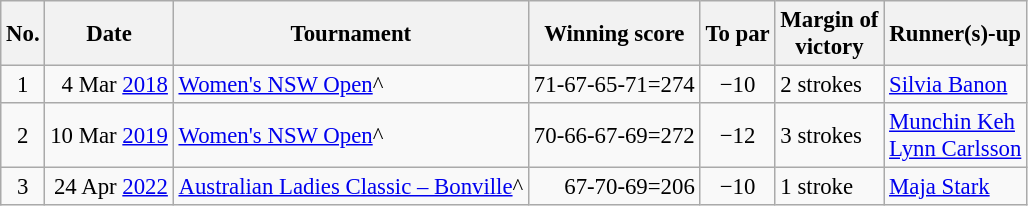<table class="wikitable" style="font-size:95%;">
<tr>
<th>No.</th>
<th>Date</th>
<th>Tournament</th>
<th>Winning score</th>
<th>To par</th>
<th>Margin of<br>victory</th>
<th>Runner(s)-up</th>
</tr>
<tr>
<td align=center>1</td>
<td align=right>4 Mar <a href='#'>2018</a></td>
<td><a href='#'>Women's NSW Open</a>^</td>
<td align=right>71-67-65-71=274</td>
<td align=center>−10</td>
<td>2 strokes</td>
<td> <a href='#'>Silvia Banon</a></td>
</tr>
<tr>
<td align=center>2</td>
<td align=right>10 Mar <a href='#'>2019</a></td>
<td><a href='#'>Women's NSW Open</a>^</td>
<td align=right>70-66-67-69=272</td>
<td align=center>−12</td>
<td>3 strokes</td>
<td> <a href='#'>Munchin Keh</a><br> <a href='#'>Lynn Carlsson</a></td>
</tr>
<tr>
<td align=center>3</td>
<td align=right>24 Apr <a href='#'>2022</a></td>
<td><a href='#'>Australian Ladies Classic – Bonville</a>^</td>
<td align=right>67-70-69=206</td>
<td align=center>−10</td>
<td>1 stroke</td>
<td> <a href='#'>Maja Stark</a></td>
</tr>
</table>
